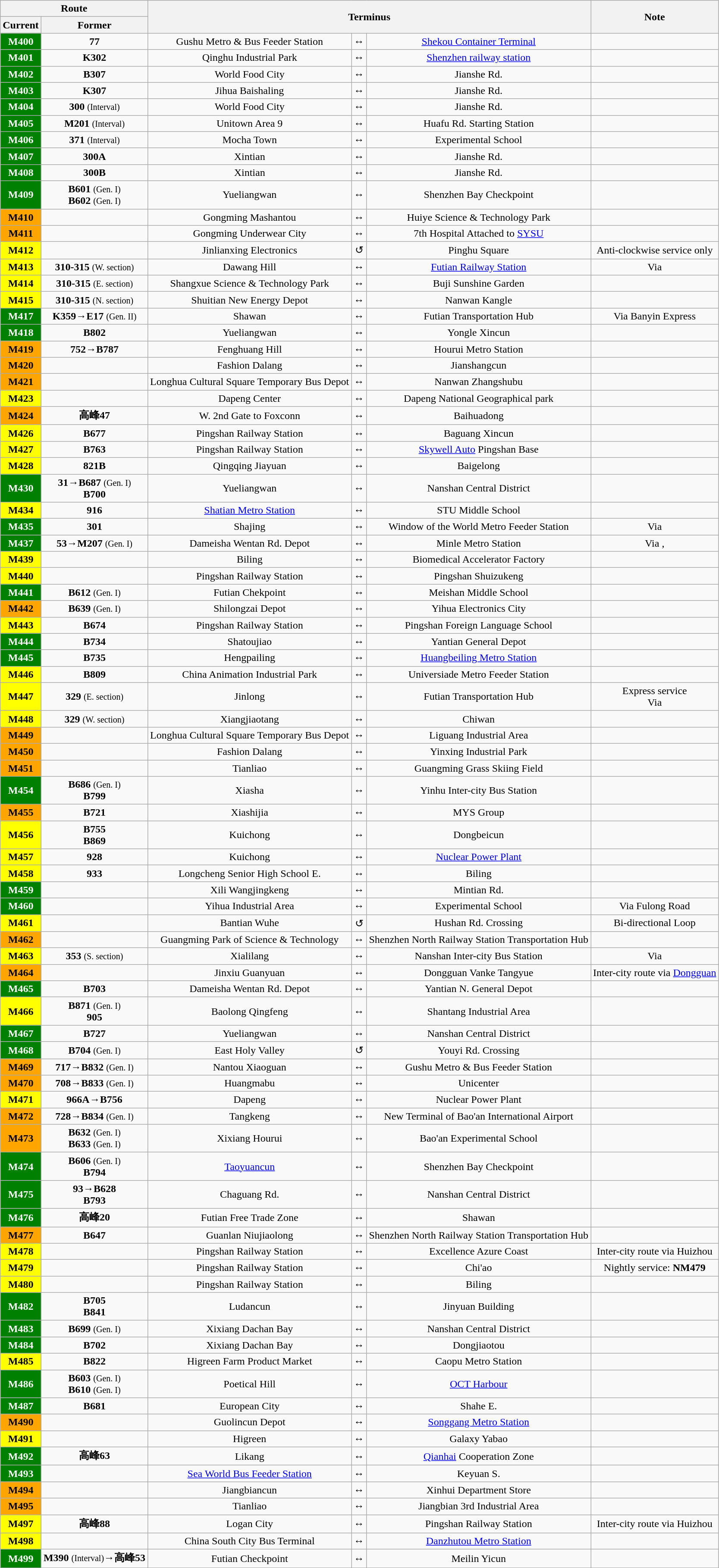<table class="wikitable" style="text-align: center;">
<tr>
<th colspan="2">Route</th>
<th colspan="3" rowspan="2">Terminus</th>
<th rowspan="2">Note</th>
</tr>
<tr>
<th>Current</th>
<th>Former</th>
</tr>
<tr>
<td span style="background:green;color:white"><strong>M400</strong></td>
<td><strong>77</strong></td>
<td>Gushu Metro & Bus Feeder Station</td>
<td>↔</td>
<td><a href='#'>Shekou Container Terminal</a></td>
<td></td>
</tr>
<tr>
<td span style="background:green;color:white"><strong>M401</strong></td>
<td><strong>K302</strong></td>
<td>Qinghu Industrial Park</td>
<td>↔</td>
<td><a href='#'>Shenzhen railway station</a></td>
<td></td>
</tr>
<tr>
<td span style="background:green;color:white"><strong>M402</strong></td>
<td><strong>B307</strong></td>
<td>World Food City</td>
<td>↔</td>
<td>Jianshe Rd.</td>
<td></td>
</tr>
<tr>
<td span style="background:green;color:white"><strong>M403</strong></td>
<td><strong>K307</strong></td>
<td>Jihua Baishaling</td>
<td>↔</td>
<td>Jianshe Rd.</td>
<td></td>
</tr>
<tr>
<td span style="background:green;color:white"><strong>M404</strong></td>
<td><strong>300</strong> <small>(Interval)</small></td>
<td>World Food City</td>
<td>↔</td>
<td>Jianshe Rd.</td>
<td></td>
</tr>
<tr>
<td span style="background:green;color:white"><strong>M405</strong></td>
<td><strong>M201</strong> <small>(Interval)</small></td>
<td>Unitown Area 9</td>
<td>↔</td>
<td>Huafu Rd. Starting Station</td>
<td></td>
</tr>
<tr>
<td span style="background:green;color:white"><strong>M406</strong></td>
<td><strong>371</strong> <small>(Interval)</small></td>
<td>Mocha Town</td>
<td>↔</td>
<td>Experimental School</td>
<td></td>
</tr>
<tr>
<td span style="background:green;color:white"><strong>M407</strong></td>
<td><strong>300A</strong></td>
<td>Xintian</td>
<td>↔</td>
<td>Jianshe Rd.</td>
<td></td>
</tr>
<tr>
<td span style="background:green;color:white"><strong>M408</strong></td>
<td><strong>300B</strong></td>
<td>Xintian</td>
<td>↔</td>
<td>Jianshe Rd.</td>
<td></td>
</tr>
<tr>
<td span style="background:green;color:white"><strong>M409</strong></td>
<td><strong>B601</strong> <small>(Gen. I)</small><br><strong>B602</strong> <small>(Gen. I)</small></td>
<td>Yueliangwan</td>
<td>↔</td>
<td>Shenzhen Bay Checkpoint</td>
<td></td>
</tr>
<tr>
<td span style="background:orange;color:black"><strong>M410</strong></td>
<td></td>
<td>Gongming Mashantou</td>
<td>↔</td>
<td>Huiye Science & Technology Park</td>
<td></td>
</tr>
<tr>
<td span style="background:orange;color:black"><strong>M411</strong></td>
<td></td>
<td>Gongming Underwear City</td>
<td>↔</td>
<td>7th Hospital Attached to <a href='#'>SYSU</a></td>
<td></td>
</tr>
<tr>
<td span style="background:yellow;color:black"><strong>M412</strong></td>
<td></td>
<td>Jinlianxing Electronics</td>
<td>↺</td>
<td>Pinghu Square</td>
<td>Anti-clockwise service only</td>
</tr>
<tr>
<td span style="background:yellow;color:black"><strong>M413</strong></td>
<td><strong>310-315</strong> <small>(W. section)</small></td>
<td>Dawang Hill</td>
<td>↔</td>
<td><a href='#'>Futian Railway Station</a></td>
<td>Via </td>
</tr>
<tr>
<td span style="background:yellow;color:black"><strong>M414</strong></td>
<td><strong>310-315</strong> <small>(E. section)</small></td>
<td>Shangxue Science & Technology Park</td>
<td>↔</td>
<td>Buji Sunshine Garden</td>
<td></td>
</tr>
<tr>
<td span style="background:yellow;color:black"><strong>M415</strong></td>
<td><strong>310-315</strong> <small>(N. section)</small></td>
<td>Shuitian New Energy Depot</td>
<td>↔</td>
<td>Nanwan Kangle</td>
<td></td>
</tr>
<tr>
<td span style="background:green;color:white"><strong>M417</strong></td>
<td><strong>K359</strong>→<strong>E17</strong> <small>(Gen. II)</small></td>
<td>Shawan</td>
<td>↔</td>
<td>Futian Transportation Hub</td>
<td>Via Banyin Express </td>
</tr>
<tr>
<td span style="background:green;color:white"><strong>M418</strong></td>
<td><strong>B802</strong></td>
<td>Yueliangwan</td>
<td>↔</td>
<td>Yongle Xincun</td>
<td></td>
</tr>
<tr>
<td span style="background:orange;color:black"><strong>M419</strong></td>
<td><strong>752</strong>→<strong>B787</strong></td>
<td>Fenghuang Hill</td>
<td>↔</td>
<td>Hourui Metro Station</td>
<td></td>
</tr>
<tr>
<td span style="background:orange;color:black"><strong>M420</strong></td>
<td></td>
<td>Fashion Dalang</td>
<td>↔</td>
<td>Jianshangcun</td>
<td></td>
</tr>
<tr>
<td span style="background:orange;color:black"><strong>M421</strong></td>
<td></td>
<td>Longhua Cultural Square Temporary Bus Depot</td>
<td>↔</td>
<td>Nanwan Zhangshubu</td>
<td></td>
</tr>
<tr>
<td span style="background:yellow;color:black"><strong>M423</strong></td>
<td></td>
<td>Dapeng Center</td>
<td>↔</td>
<td>Dapeng National Geographical park</td>
<td></td>
</tr>
<tr>
<td span style="background:orange;color:black"><strong>M424</strong></td>
<td><strong>高峰47</strong></td>
<td>W. 2nd Gate to Foxconn</td>
<td>↔</td>
<td>Baihuadong</td>
<td></td>
</tr>
<tr>
<td span style="background:yellow;color:black"><strong>M426</strong></td>
<td><strong>B677</strong></td>
<td>Pingshan Railway Station</td>
<td>↔</td>
<td>Baguang Xincun</td>
<td></td>
</tr>
<tr>
<td span style="background:yellow;color:black"><strong>M427</strong></td>
<td><strong>B763</strong></td>
<td>Pingshan Railway Station</td>
<td>↔</td>
<td><a href='#'>Skywell Auto</a> Pingshan Base</td>
<td></td>
</tr>
<tr>
<td span style="background:yellow;color:black"><strong>M428</strong></td>
<td><strong>821B</strong></td>
<td>Qingqing Jiayuan</td>
<td>↔</td>
<td>Baigelong</td>
<td></td>
</tr>
<tr>
<td span style="background:green;color:white"><strong>M430</strong></td>
<td><strong>31</strong>→<strong>B687</strong> <small>(Gen. I)</small><br><strong>B700</strong></td>
<td>Yueliangwan</td>
<td>↔</td>
<td>Nanshan Central District</td>
<td></td>
</tr>
<tr>
<td span style="background:yellow;color:black"><strong>M434</strong></td>
<td><strong>916</strong></td>
<td><a href='#'>Shatian Metro Station</a></td>
<td>↔</td>
<td>STU Middle School</td>
<td></td>
</tr>
<tr>
<td span style="background:green;color:white"><strong>M435</strong></td>
<td><strong>301</strong></td>
<td>Shajing</td>
<td>↔</td>
<td>Window of the World Metro Feeder Station</td>
<td>Via </td>
</tr>
<tr>
<td span style="background:green;color:white"><strong>M437</strong></td>
<td><strong>53</strong>→<strong>M207</strong> <small>(Gen. I)</small></td>
<td>Dameisha Wentan Rd. Depot</td>
<td>↔</td>
<td>Minle Metro Station</td>
<td>Via , </td>
</tr>
<tr>
<td span style="background:yellow;color:black"><strong>M439</strong></td>
<td></td>
<td>Biling</td>
<td>↔</td>
<td>Biomedical Accelerator Factory</td>
<td></td>
</tr>
<tr>
<td span style="background:yellow;color:black"><strong>M440</strong></td>
<td></td>
<td>Pingshan Railway Station</td>
<td>↔</td>
<td>Pingshan Shuizukeng</td>
<td></td>
</tr>
<tr>
<td span style="background:green;color:white"><strong>M441</strong></td>
<td><strong>B612</strong> <small>(Gen. I)</small></td>
<td>Futian Chekpoint</td>
<td>↔</td>
<td>Meishan Middle School</td>
<td></td>
</tr>
<tr>
<td span style="background:orange;color:black"><strong>M442</strong></td>
<td><strong>B639</strong> <small>(Gen. I)</small></td>
<td>Shilongzai Depot</td>
<td>↔</td>
<td>Yihua Electronics City</td>
<td></td>
</tr>
<tr>
<td span style="background:yellow;color:black"><strong>M443</strong></td>
<td><strong>B674</strong></td>
<td>Pingshan Railway Station</td>
<td>↔</td>
<td>Pingshan Foreign Language School</td>
<td></td>
</tr>
<tr>
<td style="background:green;color:white" span><strong>M444</strong></td>
<td><strong>B734</strong></td>
<td>Shatoujiao</td>
<td>↔</td>
<td>Yantian General Depot</td>
<td></td>
</tr>
<tr>
<td span style="background:green;color:white"><strong>M445</strong></td>
<td><strong>B735</strong></td>
<td>Hengpailing</td>
<td>↔</td>
<td><a href='#'>Huangbeiling Metro Station</a></td>
<td></td>
</tr>
<tr>
<td span style="background:yellow;color:black"><strong>M446</strong></td>
<td><strong>B809</strong></td>
<td>China Animation Industrial Park</td>
<td>↔</td>
<td>Universiade Metro Feeder Station</td>
<td></td>
</tr>
<tr>
<td span style="background:yellow;color:black"><strong>M447</strong></td>
<td><strong>329</strong> <small>(E. section)</small></td>
<td>Jinlong</td>
<td>↔</td>
<td>Futian Transportation Hub</td>
<td>Express service<br>Via </td>
</tr>
<tr>
<td span style="background:yellow;color:black"><strong>M448</strong></td>
<td><strong>329</strong> <small>(W. section)</small></td>
<td>Xiangjiaotang</td>
<td>↔</td>
<td>Chiwan</td>
<td></td>
</tr>
<tr>
<td span style="background:orange;color:black"><strong>M449</strong></td>
<td></td>
<td>Longhua Cultural Square Temporary Bus Depot</td>
<td>↔</td>
<td>Liguang Industrial Area</td>
<td></td>
</tr>
<tr>
<td span style="background:orange;color:black"><strong>M450</strong></td>
<td></td>
<td>Fashion Dalang</td>
<td>↔</td>
<td>Yinxing Industrial Park</td>
<td></td>
</tr>
<tr>
<td span style="background:orange;color:black"><strong>M451</strong></td>
<td></td>
<td>Tianliao</td>
<td>↔</td>
<td>Guangming Grass Skiing Field</td>
<td></td>
</tr>
<tr>
<td span style="background:green;color:white"><strong>M454</strong></td>
<td><strong>B686</strong> <small>(Gen. I)</small><br><strong>B799</strong></td>
<td>Xiasha</td>
<td>↔</td>
<td>Yinhu Inter-city Bus Station</td>
<td></td>
</tr>
<tr>
<td span style="background:orange;color:black"><strong>M455</strong></td>
<td><strong>B721</strong></td>
<td>Xiashijia</td>
<td>↔</td>
<td>MYS Group</td>
<td></td>
</tr>
<tr>
<td span style="background:yellow;color:black"><strong>M456</strong></td>
<td><strong>B755</strong><br><strong>B869</strong></td>
<td>Kuichong</td>
<td>↔</td>
<td>Dongbeicun</td>
<td></td>
</tr>
<tr>
<td span style="background:yellow;color:black"><strong>M457</strong></td>
<td><strong>928</strong></td>
<td>Kuichong</td>
<td>↔</td>
<td><a href='#'>Nuclear Power Plant</a></td>
<td></td>
</tr>
<tr>
<td span style="background:yellow;color:black"><strong>M458</strong></td>
<td><strong>933</strong></td>
<td>Longcheng Senior High School E.</td>
<td>↔</td>
<td>Biling</td>
<td></td>
</tr>
<tr>
<td span style="background:green;color:white"><strong>M459</strong></td>
<td></td>
<td>Xili Wangjingkeng</td>
<td>↔</td>
<td>Mintian Rd.</td>
<td></td>
</tr>
<tr>
<td span style="background:green;color:white"><strong>M460</strong></td>
<td></td>
<td>Yihua Industrial Area</td>
<td>↔</td>
<td>Experimental School</td>
<td>Via Fulong Road</td>
</tr>
<tr>
<td span style="background:yellow;color:black"><strong>M461</strong></td>
<td></td>
<td>Bantian Wuhe</td>
<td>↺</td>
<td>Hushan Rd. Crossing</td>
<td>Bi-directional Loop</td>
</tr>
<tr>
<td span style="background:orange;color:black"><strong>M462</strong></td>
<td></td>
<td>Guangming Park of Science & Technology</td>
<td>↔</td>
<td> Shenzhen North Railway Station Transportation Hub</td>
<td></td>
</tr>
<tr>
<td span style="background:yellow;color:black"><strong>M463</strong></td>
<td><strong>353</strong> <small>(S. section)</small></td>
<td>Xialilang</td>
<td>↔</td>
<td>Nanshan Inter-city Bus Station</td>
<td>Via </td>
</tr>
<tr>
<td span style="background:orange;color:black"><strong>M464</strong></td>
<td></td>
<td>Jinxiu Guanyuan</td>
<td>↔</td>
<td>Dongguan Vanke Tangyue</td>
<td>Inter-city route via <a href='#'>Dongguan</a></td>
</tr>
<tr>
<td span style="background:green;color:white"><strong>M465</strong></td>
<td><strong>B703</strong></td>
<td>Dameisha Wentan Rd. Depot</td>
<td>↔</td>
<td>Yantian N. General Depot</td>
<td></td>
</tr>
<tr>
<td span style="background:yellow;color:black"><strong>M466</strong></td>
<td><strong>B871</strong> <small>(Gen. I)</small><br><strong>905</strong></td>
<td>Baolong Qingfeng</td>
<td>↔</td>
<td>Shantang Industrial Area</td>
<td></td>
</tr>
<tr>
<td span style="background:green;color:white"><strong>M467</strong></td>
<td><strong>B727</strong></td>
<td>Yueliangwan</td>
<td>↔</td>
<td>Nanshan Central District</td>
<td></td>
</tr>
<tr>
<td span style="background:green;color:white"><strong>M468</strong></td>
<td><strong>B704</strong> <small>(Gen. I)</small></td>
<td>East Holy Valley</td>
<td>↺</td>
<td>Youyi Rd. Crossing</td>
<td></td>
</tr>
<tr>
<td span style="background:orange;color:black"><strong>M469</strong></td>
<td><strong>717</strong>→<strong>B832</strong> <small>(Gen. I)</small></td>
<td>Nantou Xiaoguan</td>
<td>↔</td>
<td>Gushu Metro & Bus Feeder Station</td>
<td></td>
</tr>
<tr>
<td span style="background:orange;color:black"><strong>M470</strong></td>
<td><strong>708</strong>→<strong>B833</strong> <small>(Gen. I)</small></td>
<td>Huangmabu</td>
<td>↔</td>
<td>Unicenter</td>
<td></td>
</tr>
<tr>
<td span style="background:yellow;color:black"><strong>M471</strong></td>
<td><strong>966A</strong>→<strong>B756</strong></td>
<td>Dapeng</td>
<td>↔</td>
<td>Nuclear Power Plant</td>
<td></td>
</tr>
<tr>
<td span style="background:orange;color:black"><strong>M472</strong></td>
<td><strong>728</strong>→<strong>B834</strong> <small>(Gen. I)</small></td>
<td>Tangkeng</td>
<td>↔</td>
<td>New Terminal of Bao'an International Airport</td>
<td></td>
</tr>
<tr>
<td span style="background:orange;color:black"><strong>M473</strong></td>
<td><strong>B632</strong> <small>(Gen. I)</small><br><strong>B633</strong> <small>(Gen. I)</small></td>
<td>Xixiang Hourui</td>
<td>↔</td>
<td>Bao'an Experimental School</td>
<td></td>
</tr>
<tr>
<td span style="background:green;color:white"><strong>M474</strong></td>
<td><strong>B606</strong> <small>(Gen. I)</small><br><strong>B794</strong></td>
<td><a href='#'>Taoyuancun</a></td>
<td>↔</td>
<td>Shenzhen Bay Checkpoint</td>
<td></td>
</tr>
<tr>
<td span style="background:green;color:white"><strong>M475</strong></td>
<td><strong>93</strong>→<strong>B628</strong><br><strong>B793</strong></td>
<td>Chaguang Rd.</td>
<td>↔</td>
<td>Nanshan Central District</td>
<td></td>
</tr>
<tr>
<td span style="background:green;color:white"><strong>M476</strong></td>
<td><strong>高峰20</strong></td>
<td>Futian Free Trade Zone</td>
<td>↔</td>
<td>Shawan</td>
<td></td>
</tr>
<tr>
<td span style="background:orange;color:black"><strong>M477</strong></td>
<td><strong>B647</strong></td>
<td>Guanlan Niujiaolong</td>
<td>↔</td>
<td> Shenzhen North Railway Station Transportation Hub</td>
<td></td>
</tr>
<tr>
<td span style="background:yellow;color:black"><strong>M478</strong></td>
<td></td>
<td>Pingshan Railway Station</td>
<td>↔</td>
<td>Excellence Azure Coast</td>
<td>Inter-city route via Huizhou</td>
</tr>
<tr>
<td span style="background:yellow;color:black"><strong>M479</strong></td>
<td></td>
<td>Pingshan Railway Station</td>
<td>↔</td>
<td>Chi'ao</td>
<td>Nightly service: <strong>NM479</strong></td>
</tr>
<tr>
<td span style="background:yellow;color:black"><strong>M480</strong></td>
<td></td>
<td>Pingshan Railway Station</td>
<td>↔</td>
<td>Biling</td>
<td></td>
</tr>
<tr>
<td span style="background:green;color:white"><strong>M482</strong></td>
<td><strong>B705</strong><br><strong>B841</strong></td>
<td>Ludancun</td>
<td>↔</td>
<td>Jinyuan Building</td>
<td></td>
</tr>
<tr>
<td span style="background:green;color:white"><strong>M483</strong></td>
<td><strong>B699</strong> <small>(Gen. I)</small></td>
<td>Xixiang Dachan Bay</td>
<td>↔</td>
<td>Nanshan Central District</td>
<td></td>
</tr>
<tr>
<td span style="background:green;color:white"><strong>M484</strong></td>
<td><strong>B702</strong></td>
<td>Xixiang Dachan Bay</td>
<td>↔</td>
<td>Dongjiaotou</td>
<td></td>
</tr>
<tr>
<td span style="background:yellow;color:black"><strong>M485</strong></td>
<td><strong>B822</strong></td>
<td>Higreen Farm Product Market</td>
<td>↔</td>
<td>Caopu Metro Station</td>
<td></td>
</tr>
<tr>
<td span style="background:green;color:white"><strong>M486</strong></td>
<td><strong>B603</strong> <small>(Gen. I)</small><br><strong>B610</strong> <small>(Gen. I)</small></td>
<td>Poetical Hill</td>
<td>↔</td>
<td><a href='#'>OCT Harbour</a></td>
<td></td>
</tr>
<tr>
<td span style="background:green;color:white"><strong>M487</strong></td>
<td><strong>B681</strong></td>
<td>European City</td>
<td>↔</td>
<td>Shahe E.</td>
<td></td>
</tr>
<tr>
<td span style="background:orange;color:black"><strong>M490</strong></td>
<td></td>
<td>Guolincun Depot</td>
<td>↔</td>
<td><a href='#'>Songgang Metro Station</a></td>
<td></td>
</tr>
<tr>
<td span style="background:yellow;color:black"><strong>M491</strong></td>
<td></td>
<td>Higreen</td>
<td>↔</td>
<td>Galaxy Yabao</td>
<td></td>
</tr>
<tr>
<td span style="background:green;color:white"><strong>M492</strong></td>
<td><strong>高峰63</strong></td>
<td>Likang</td>
<td>↔</td>
<td><a href='#'>Qianhai</a> Cooperation Zone</td>
<td></td>
</tr>
<tr>
<td span style="background:green;color:white"><strong>M493</strong></td>
<td></td>
<td><a href='#'>Sea World Bus Feeder Station</a></td>
<td>↔</td>
<td>Keyuan S.</td>
<td></td>
</tr>
<tr>
<td span style="background:orange;color:black"><strong>M494</strong></td>
<td></td>
<td>Jiangbiancun</td>
<td>↔</td>
<td>Xinhui Department Store</td>
<td></td>
</tr>
<tr>
<td span style="background:orange;color:black"><strong>M495</strong></td>
<td></td>
<td>Tianliao</td>
<td>↔</td>
<td>Jiangbian 3rd Industrial Area</td>
<td></td>
</tr>
<tr>
<td span style="background:yellow;color:black"><strong>M497</strong></td>
<td><strong>高峰88</strong></td>
<td>Logan City</td>
<td>↔</td>
<td>Pingshan Railway Station</td>
<td>Inter-city route via Huizhou</td>
</tr>
<tr>
<td span style="background:yellow;color:black"><strong>M498</strong></td>
<td></td>
<td>China South City Bus Terminal</td>
<td>↔</td>
<td><a href='#'>Danzhutou Metro Station</a></td>
<td></td>
</tr>
<tr>
<td rowspan="2" span style="background:green;color:white"><strong>M499</strong></td>
<td><strong>M390</strong> <small>(Interval)</small>→<strong>高峰53</strong></td>
<td>Futian Checkpoint</td>
<td rowspan="2">↔</td>
<td>Meilin Yicun</td>
<td></td>
</tr>
</table>
